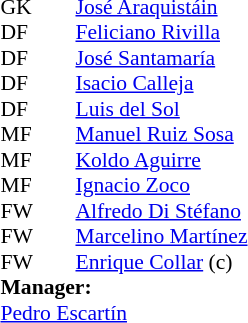<table style="font-size:90%; margin:0.2em auto;" cellspacing="0" cellpadding="0">
<tr>
<th width="25"></th>
<th width="25"></th>
</tr>
<tr>
<td>GK</td>
<td><strong> </strong></td>
<td><a href='#'>José Araquistáin</a></td>
</tr>
<tr>
<td>DF</td>
<td><strong> </strong></td>
<td><a href='#'>Feliciano Rivilla</a></td>
</tr>
<tr>
<td>DF</td>
<td><strong> </strong></td>
<td><a href='#'>José Santamaría</a></td>
</tr>
<tr>
<td>DF</td>
<td><strong> </strong></td>
<td><a href='#'>Isacio Calleja</a></td>
</tr>
<tr>
<td>DF</td>
<td><strong> </strong></td>
<td><a href='#'>Luis del Sol</a></td>
</tr>
<tr>
<td>MF</td>
<td><strong> </strong></td>
<td><a href='#'>Manuel Ruiz Sosa</a></td>
</tr>
<tr>
<td>MF</td>
<td><strong> </strong></td>
<td><a href='#'>Koldo Aguirre</a></td>
</tr>
<tr>
<td>MF</td>
<td><strong> </strong></td>
<td><a href='#'>Ignacio Zoco</a></td>
</tr>
<tr>
<td>FW</td>
<td><strong> </strong></td>
<td><a href='#'>Alfredo Di Stéfano</a></td>
</tr>
<tr>
<td>FW</td>
<td><strong> </strong></td>
<td><a href='#'>Marcelino Martínez</a></td>
</tr>
<tr>
<td>FW</td>
<td><strong> </strong></td>
<td><a href='#'>Enrique Collar</a> (c)</td>
</tr>
<tr>
<td colspan=3><strong>Manager:</strong></td>
</tr>
<tr>
<td colspan=4><a href='#'>Pedro Escartín</a></td>
</tr>
</table>
